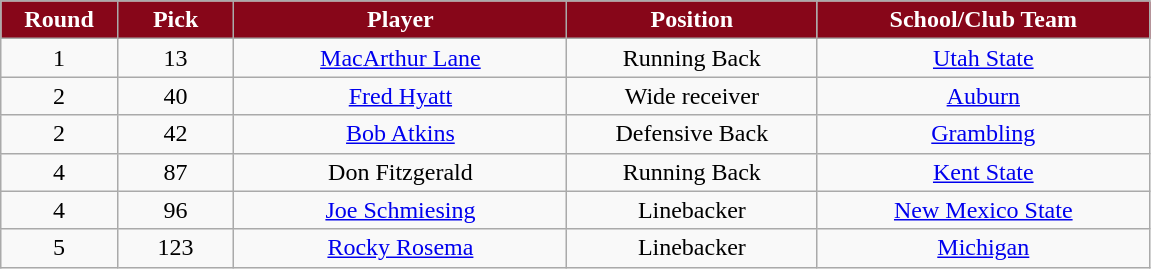<table class="wikitable sortable">
<tr>
<th style="background:#870619;color:white;" width="7%">Round</th>
<th style="background:#870619;color:white;" width="7%">Pick</th>
<th style="background:#870619;color:white;" width="20%">Player</th>
<th style="background:#870619;color:white;" width="15%">Position</th>
<th style="background:#870619;color:white;" width="20%">School/Club Team</th>
</tr>
<tr>
<td align=center>1</td>
<td align=center>13</td>
<td align=center><a href='#'>MacArthur Lane</a></td>
<td align=center>Running Back</td>
<td align=center><a href='#'>Utah State</a></td>
</tr>
<tr>
<td align=center>2</td>
<td align=center>40</td>
<td align=center><a href='#'>Fred Hyatt</a></td>
<td align=center>Wide receiver</td>
<td align=center><a href='#'>Auburn</a></td>
</tr>
<tr>
<td align=center>2</td>
<td align=center>42</td>
<td align=center><a href='#'>Bob Atkins</a></td>
<td align=center>Defensive Back</td>
<td align=center><a href='#'>Grambling</a></td>
</tr>
<tr>
<td align=center>4</td>
<td align=center>87</td>
<td align=center>Don Fitzgerald</td>
<td align=center>Running Back</td>
<td align=center><a href='#'>Kent State</a></td>
</tr>
<tr>
<td align=center>4</td>
<td align=center>96</td>
<td align=center><a href='#'>Joe Schmiesing</a></td>
<td align=center>Linebacker</td>
<td align=center><a href='#'>New Mexico State</a></td>
</tr>
<tr>
<td align=center>5</td>
<td align=center>123</td>
<td align=center><a href='#'>Rocky Rosema</a></td>
<td align=center>Linebacker</td>
<td align=center><a href='#'>Michigan</a></td>
</tr>
</table>
